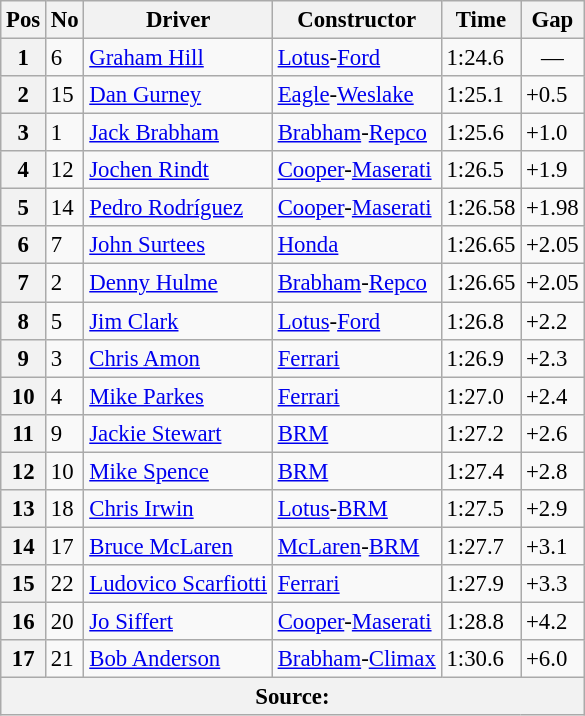<table class="wikitable sortable" style="font-size: 95%">
<tr>
<th>Pos</th>
<th>No</th>
<th>Driver</th>
<th>Constructor</th>
<th>Time</th>
<th>Gap</th>
</tr>
<tr>
<th>1</th>
<td>6</td>
<td> <a href='#'>Graham Hill</a></td>
<td><a href='#'>Lotus</a>-<a href='#'>Ford</a></td>
<td>1:24.6</td>
<td align="center">—</td>
</tr>
<tr>
<th>2</th>
<td>15</td>
<td> <a href='#'>Dan Gurney</a></td>
<td><a href='#'>Eagle</a>-<a href='#'>Weslake</a></td>
<td>1:25.1</td>
<td>+0.5</td>
</tr>
<tr>
<th>3</th>
<td>1</td>
<td> <a href='#'>Jack Brabham</a></td>
<td><a href='#'>Brabham</a>-<a href='#'>Repco</a></td>
<td>1:25.6</td>
<td>+1.0</td>
</tr>
<tr>
<th>4</th>
<td>12</td>
<td> <a href='#'>Jochen Rindt</a></td>
<td><a href='#'>Cooper</a>-<a href='#'>Maserati</a></td>
<td>1:26.5</td>
<td>+1.9</td>
</tr>
<tr>
<th>5</th>
<td>14</td>
<td> <a href='#'>Pedro Rodríguez</a></td>
<td><a href='#'>Cooper</a>-<a href='#'>Maserati</a></td>
<td>1:26.58</td>
<td>+1.98</td>
</tr>
<tr>
<th>6</th>
<td>7</td>
<td> <a href='#'>John Surtees</a></td>
<td><a href='#'>Honda</a></td>
<td>1:26.65</td>
<td>+2.05</td>
</tr>
<tr>
<th>7</th>
<td>2</td>
<td> <a href='#'>Denny Hulme</a></td>
<td><a href='#'>Brabham</a>-<a href='#'>Repco</a></td>
<td>1:26.65</td>
<td>+2.05</td>
</tr>
<tr>
<th>8</th>
<td>5</td>
<td> <a href='#'>Jim Clark</a></td>
<td><a href='#'>Lotus</a>-<a href='#'>Ford</a></td>
<td>1:26.8</td>
<td>+2.2</td>
</tr>
<tr>
<th>9</th>
<td>3</td>
<td> <a href='#'>Chris Amon</a></td>
<td><a href='#'>Ferrari</a></td>
<td>1:26.9</td>
<td>+2.3</td>
</tr>
<tr>
<th>10</th>
<td>4</td>
<td> <a href='#'>Mike Parkes</a></td>
<td><a href='#'>Ferrari</a></td>
<td>1:27.0</td>
<td>+2.4</td>
</tr>
<tr>
<th>11</th>
<td>9</td>
<td> <a href='#'>Jackie Stewart</a></td>
<td><a href='#'>BRM</a></td>
<td>1:27.2</td>
<td>+2.6</td>
</tr>
<tr>
<th>12</th>
<td>10</td>
<td> <a href='#'>Mike Spence</a></td>
<td><a href='#'>BRM</a></td>
<td>1:27.4</td>
<td>+2.8</td>
</tr>
<tr>
<th>13</th>
<td>18</td>
<td> <a href='#'>Chris Irwin</a></td>
<td><a href='#'>Lotus</a>-<a href='#'>BRM</a></td>
<td>1:27.5</td>
<td>+2.9</td>
</tr>
<tr>
<th>14</th>
<td>17</td>
<td> <a href='#'>Bruce McLaren</a></td>
<td><a href='#'>McLaren</a>-<a href='#'>BRM</a></td>
<td>1:27.7</td>
<td>+3.1</td>
</tr>
<tr>
<th>15</th>
<td>22</td>
<td> <a href='#'>Ludovico Scarfiotti</a></td>
<td><a href='#'>Ferrari</a></td>
<td>1:27.9</td>
<td>+3.3</td>
</tr>
<tr>
<th>16</th>
<td>20</td>
<td> <a href='#'>Jo Siffert</a></td>
<td><a href='#'>Cooper</a>-<a href='#'>Maserati</a></td>
<td>1:28.8</td>
<td>+4.2</td>
</tr>
<tr>
<th>17</th>
<td>21</td>
<td> <a href='#'>Bob Anderson</a></td>
<td><a href='#'>Brabham</a>-<a href='#'>Climax</a></td>
<td>1:30.6</td>
<td>+6.0</td>
</tr>
<tr>
<th colspan="6">Source:</th>
</tr>
</table>
